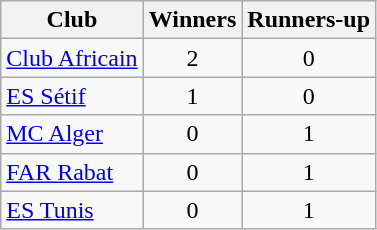<table class="wikitable sortable">
<tr>
<th>Club</th>
<th>Winners</th>
<th>Runners-up</th>
</tr>
<tr>
<td> <a href='#'>Club Africain</a></td>
<td align=center>2</td>
<td align=center>0</td>
</tr>
<tr>
<td> <a href='#'>ES Sétif</a></td>
<td align=center>1</td>
<td align=center>0</td>
</tr>
<tr>
<td> <a href='#'>MC Alger</a></td>
<td align=center>0</td>
<td align=center>1</td>
</tr>
<tr>
<td> <a href='#'>FAR Rabat</a></td>
<td align=center>0</td>
<td align=center>1</td>
</tr>
<tr>
<td> <a href='#'>ES Tunis</a></td>
<td align=center>0</td>
<td align=center>1</td>
</tr>
</table>
